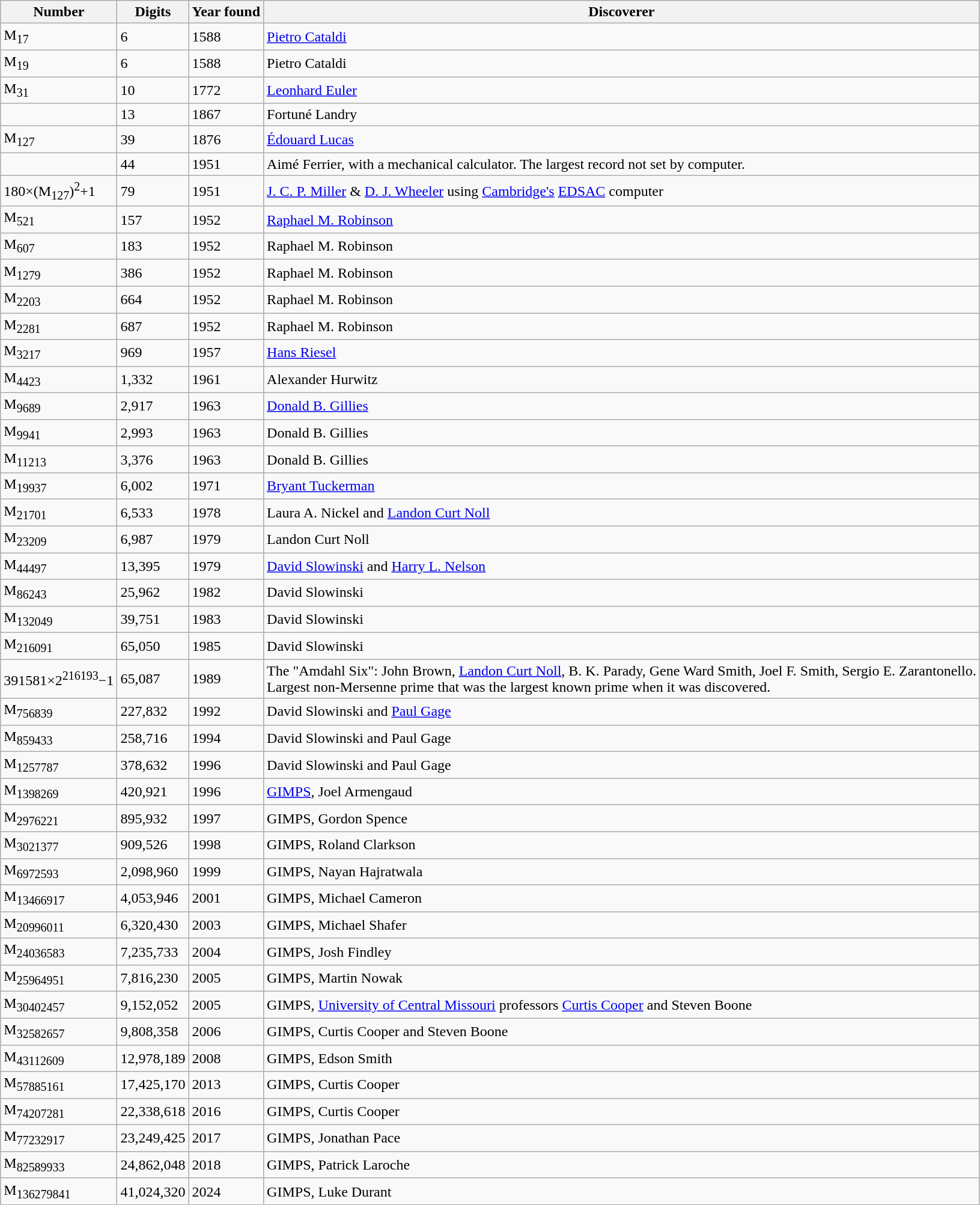<table class="wikitable sortable" border="1">
<tr>
<th>Number</th>
<th>Digits</th>
<th>Year found</th>
<th>Discoverer</th>
</tr>
<tr>
<td>M<sub>17</sub></td>
<td>6</td>
<td>1588</td>
<td><a href='#'>Pietro Cataldi</a></td>
</tr>
<tr>
<td>M<sub>19</sub></td>
<td>6</td>
<td>1588</td>
<td>Pietro Cataldi</td>
</tr>
<tr>
<td>M<sub>31</sub></td>
<td>10</td>
<td>1772</td>
<td><a href='#'>Leonhard Euler</a></td>
</tr>
<tr>
<td></td>
<td>13</td>
<td>1867</td>
<td>Fortuné Landry</td>
</tr>
<tr>
<td>M<sub>127</sub></td>
<td>39</td>
<td>1876</td>
<td><a href='#'>Édouard Lucas</a></td>
</tr>
<tr>
<td></td>
<td>44</td>
<td>1951</td>
<td>Aimé Ferrier, with a mechanical calculator. The largest record not set by computer.</td>
</tr>
<tr>
<td>180×(M<sub>127</sub>)<sup>2</sup>+1</td>
<td>79</td>
<td>1951</td>
<td><a href='#'>J. C. P. Miller</a> & <a href='#'>D. J. Wheeler</a> using <a href='#'>Cambridge's</a> <a href='#'>EDSAC</a> computer</td>
</tr>
<tr>
<td>M<sub>521</sub></td>
<td>157</td>
<td>1952</td>
<td><a href='#'>Raphael M. Robinson</a></td>
</tr>
<tr>
<td>M<sub>607</sub></td>
<td>183</td>
<td>1952</td>
<td>Raphael M. Robinson</td>
</tr>
<tr>
<td>M<sub>1279</sub></td>
<td>386</td>
<td>1952</td>
<td>Raphael M. Robinson</td>
</tr>
<tr>
<td>M<sub>2203</sub></td>
<td>664</td>
<td>1952</td>
<td>Raphael M. Robinson</td>
</tr>
<tr>
<td>M<sub>2281</sub></td>
<td>687</td>
<td>1952</td>
<td>Raphael M. Robinson</td>
</tr>
<tr>
<td>M<sub>3217</sub></td>
<td>969</td>
<td>1957</td>
<td><a href='#'>Hans Riesel</a></td>
</tr>
<tr>
<td>M<sub>4423</sub></td>
<td>1,332</td>
<td>1961</td>
<td>Alexander Hurwitz</td>
</tr>
<tr>
<td>M<sub>9689</sub></td>
<td>2,917</td>
<td>1963</td>
<td><a href='#'>Donald B. Gillies</a></td>
</tr>
<tr>
<td>M<sub>9941</sub></td>
<td>2,993</td>
<td>1963</td>
<td>Donald B. Gillies</td>
</tr>
<tr>
<td>M<sub>11213</sub></td>
<td>3,376</td>
<td>1963</td>
<td>Donald B. Gillies</td>
</tr>
<tr>
<td>M<sub>19937</sub></td>
<td>6,002</td>
<td>1971</td>
<td><a href='#'>Bryant Tuckerman</a></td>
</tr>
<tr>
<td>M<sub>21701</sub></td>
<td>6,533</td>
<td>1978</td>
<td>Laura A. Nickel and <a href='#'>Landon Curt Noll</a></td>
</tr>
<tr>
<td>M<sub>23209</sub></td>
<td>6,987</td>
<td>1979</td>
<td>Landon Curt Noll</td>
</tr>
<tr>
<td>M<sub>44497</sub></td>
<td>13,395</td>
<td>1979</td>
<td><a href='#'>David Slowinski</a> and <a href='#'>Harry L. Nelson</a></td>
</tr>
<tr>
<td>M<sub>86243</sub></td>
<td>25,962</td>
<td>1982</td>
<td>David Slowinski</td>
</tr>
<tr>
<td>M<sub>132049</sub></td>
<td>39,751</td>
<td>1983</td>
<td>David Slowinski</td>
</tr>
<tr>
<td>M<sub>216091</sub></td>
<td>65,050</td>
<td>1985</td>
<td>David Slowinski</td>
</tr>
<tr>
<td>391581×2<sup>216193</sup>−1</td>
<td>65,087</td>
<td>1989</td>
<td>The "Amdahl Six": John Brown, <a href='#'>Landon Curt Noll</a>, B. K. Parady, Gene Ward Smith, Joel F. Smith, Sergio E. Zarantonello.<br>Largest non-Mersenne prime that was the largest known prime when it was discovered.</td>
</tr>
<tr>
<td>M<sub>756839</sub></td>
<td>227,832</td>
<td>1992</td>
<td>David Slowinski and <a href='#'>Paul Gage</a></td>
</tr>
<tr>
<td>M<sub>859433</sub></td>
<td>258,716</td>
<td>1994</td>
<td>David Slowinski and Paul Gage</td>
</tr>
<tr>
<td>M<sub>1257787</sub></td>
<td>378,632</td>
<td>1996</td>
<td>David Slowinski and Paul Gage</td>
</tr>
<tr>
<td>M<sub>1398269</sub></td>
<td>420,921</td>
<td>1996</td>
<td><a href='#'>GIMPS</a>, Joel Armengaud</td>
</tr>
<tr>
<td>M<sub>2976221</sub></td>
<td>895,932</td>
<td>1997</td>
<td>GIMPS, Gordon Spence</td>
</tr>
<tr>
<td>M<sub>3021377</sub></td>
<td>909,526</td>
<td>1998</td>
<td>GIMPS, Roland Clarkson</td>
</tr>
<tr>
<td>M<sub>6972593</sub></td>
<td>2,098,960</td>
<td>1999</td>
<td>GIMPS, Nayan Hajratwala</td>
</tr>
<tr>
<td>M<sub>13466917</sub></td>
<td>4,053,946</td>
<td>2001</td>
<td>GIMPS, Michael Cameron</td>
</tr>
<tr>
<td>M<sub>20996011</sub></td>
<td>6,320,430</td>
<td>2003</td>
<td>GIMPS, Michael Shafer</td>
</tr>
<tr>
<td>M<sub>24036583</sub></td>
<td>7,235,733</td>
<td>2004</td>
<td>GIMPS, Josh Findley</td>
</tr>
<tr>
<td>M<sub>25964951</sub></td>
<td>7,816,230</td>
<td>2005</td>
<td>GIMPS, Martin Nowak</td>
</tr>
<tr>
<td>M<sub>30402457</sub></td>
<td>9,152,052</td>
<td>2005</td>
<td>GIMPS, <a href='#'>University of Central Missouri</a> professors <a href='#'>Curtis Cooper</a> and Steven Boone</td>
</tr>
<tr>
<td>M<sub>32582657</sub></td>
<td>9,808,358</td>
<td>2006</td>
<td>GIMPS, Curtis Cooper and Steven Boone</td>
</tr>
<tr>
<td>M<sub>43112609</sub></td>
<td>12,978,189</td>
<td>2008</td>
<td>GIMPS, Edson Smith</td>
</tr>
<tr>
<td>M<sub>57885161</sub></td>
<td>17,425,170</td>
<td>2013</td>
<td>GIMPS, Curtis Cooper</td>
</tr>
<tr>
<td>M<sub>74207281</sub></td>
<td>22,338,618</td>
<td>2016</td>
<td>GIMPS, Curtis Cooper</td>
</tr>
<tr>
<td>M<sub>77232917</sub></td>
<td>23,249,425</td>
<td>2017</td>
<td>GIMPS, Jonathan Pace</td>
</tr>
<tr>
<td>M<sub>82589933</sub></td>
<td>24,862,048</td>
<td>2018</td>
<td>GIMPS, Patrick Laroche</td>
</tr>
<tr>
<td>M<sub>136279841</sub></td>
<td>41,024,320</td>
<td>2024</td>
<td>GIMPS, Luke Durant</td>
</tr>
</table>
